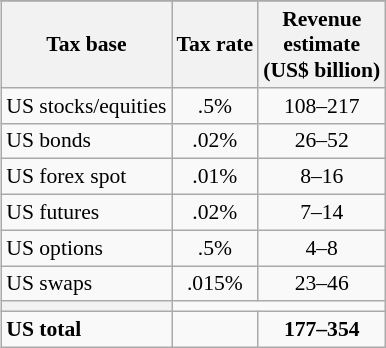<table class="wikitable" style="float: right; margin:0 0 1em 1em; font-size: 90%; ">
<tr>
</tr>
<tr>
<th>Tax base</th>
<th>Tax rate</th>
<th>Revenue <br> estimate <br> (US$ billion)</th>
</tr>
<tr>
<td align=left>US stocks/equities</td>
<td align=center>.5%</td>
<td align=center>108–217</td>
</tr>
<tr>
<td align=left>US bonds</td>
<td align=center>.02%</td>
<td align=center>26–52</td>
</tr>
<tr>
<td align=left>US forex spot</td>
<td align=center>.01%</td>
<td align=center>8–16</td>
</tr>
<tr>
<td align=left>US futures</td>
<td align=center>.02%</td>
<td align=center>7–14</td>
</tr>
<tr>
<td align=left>US options</td>
<td align=center>.5%</td>
<td align=center>4–8</td>
</tr>
<tr>
<td align=left>US swaps</td>
<td align=center>.015%</td>
<td align=center>23–46</td>
</tr>
<tr>
<th></th>
<td colspan="2" style="text-align: right;"></td>
</tr>
<tr>
<td align=left><strong>US total</strong></td>
<td align=center></td>
<td align=center><strong>177–354</strong></td>
</tr>
</table>
